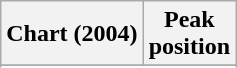<table class="wikitable sortable plainrowheaders">
<tr>
<th>Chart (2004)</th>
<th>Peak<br>position</th>
</tr>
<tr>
</tr>
<tr>
</tr>
<tr>
</tr>
</table>
